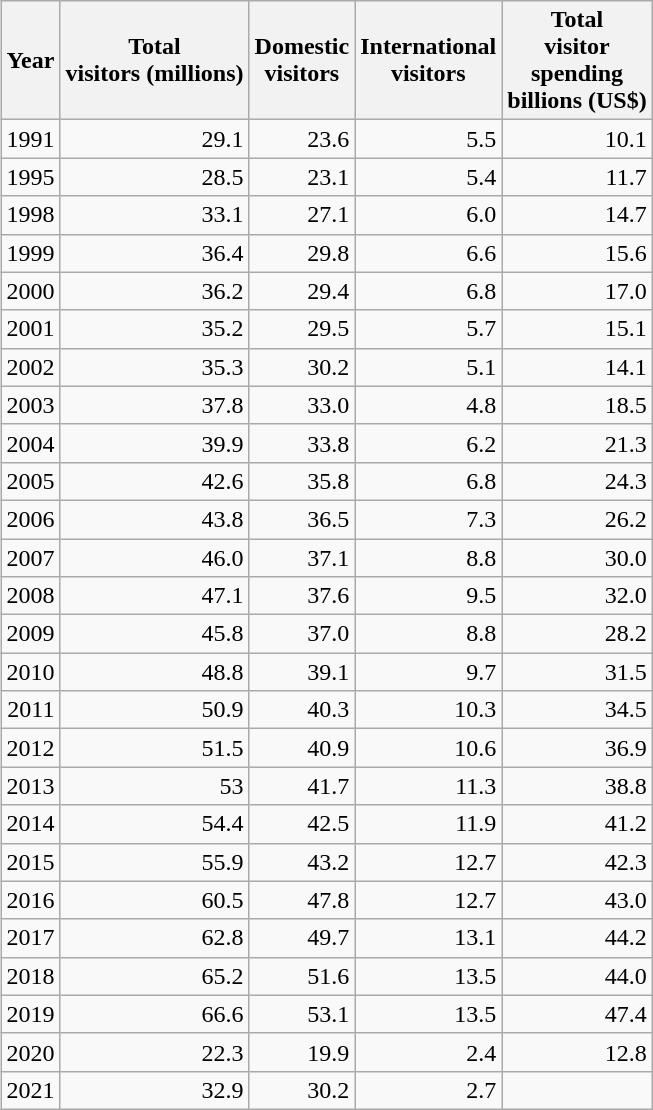<table class="wikitable sortable" style="float:right; text-align:right;">
<tr>
<th>Year</th>
<th>Total<br>visitors (millions)<br></th>
<th>Domestic<br>visitors<br></th>
<th>International<br>visitors<br></th>
<th>Total<br>visitor<br>spending<br>billions (US$)<br></th>
</tr>
<tr>
<td>1991</td>
<td>29.1</td>
<td>23.6</td>
<td>5.5</td>
<td>10.1</td>
</tr>
<tr>
<td>1995</td>
<td>28.5</td>
<td>23.1</td>
<td>5.4</td>
<td>11.7</td>
</tr>
<tr>
<td>1998</td>
<td>33.1</td>
<td>27.1</td>
<td>6.0</td>
<td>14.7</td>
</tr>
<tr>
<td>1999</td>
<td>36.4</td>
<td>29.8</td>
<td>6.6</td>
<td>15.6</td>
</tr>
<tr>
<td>2000</td>
<td>36.2</td>
<td>29.4</td>
<td>6.8</td>
<td>17.0</td>
</tr>
<tr>
<td>2001</td>
<td>35.2</td>
<td>29.5</td>
<td>5.7</td>
<td>15.1</td>
</tr>
<tr>
<td>2002</td>
<td>35.3</td>
<td>30.2</td>
<td>5.1</td>
<td>14.1</td>
</tr>
<tr>
<td>2003</td>
<td>37.8</td>
<td>33.0</td>
<td>4.8</td>
<td>18.5</td>
</tr>
<tr>
<td>2004</td>
<td>39.9</td>
<td>33.8</td>
<td>6.2</td>
<td>21.3</td>
</tr>
<tr>
<td>2005</td>
<td>42.6</td>
<td>35.8</td>
<td>6.8</td>
<td>24.3</td>
</tr>
<tr>
<td>2006</td>
<td>43.8</td>
<td>36.5</td>
<td>7.3</td>
<td>26.2</td>
</tr>
<tr>
<td>2007</td>
<td>46.0</td>
<td>37.1</td>
<td>8.8</td>
<td>30.0</td>
</tr>
<tr>
<td>2008</td>
<td>47.1</td>
<td>37.6</td>
<td>9.5</td>
<td>32.0</td>
</tr>
<tr>
<td>2009</td>
<td>45.8</td>
<td>37.0</td>
<td>8.8</td>
<td>28.2</td>
</tr>
<tr>
<td>2010</td>
<td>48.8</td>
<td>39.1</td>
<td>9.7</td>
<td>31.5</td>
</tr>
<tr>
<td>2011</td>
<td>50.9</td>
<td>40.3</td>
<td>10.3</td>
<td>34.5</td>
</tr>
<tr>
<td>2012</td>
<td>51.5</td>
<td>40.9</td>
<td>10.6</td>
<td>36.9</td>
</tr>
<tr>
<td>2013</td>
<td>53</td>
<td>41.7</td>
<td>11.3</td>
<td>38.8</td>
</tr>
<tr>
<td>2014</td>
<td>54.4</td>
<td>42.5</td>
<td>11.9</td>
<td>41.2</td>
</tr>
<tr>
<td>2015</td>
<td>55.9</td>
<td>43.2</td>
<td>12.7</td>
<td>42.3</td>
</tr>
<tr>
<td>2016</td>
<td>60.5</td>
<td>47.8</td>
<td>12.7</td>
<td>43.0</td>
</tr>
<tr>
<td>2017</td>
<td>62.8</td>
<td>49.7</td>
<td>13.1</td>
<td>44.2</td>
</tr>
<tr>
<td>2018</td>
<td>65.2</td>
<td>51.6</td>
<td>13.5</td>
<td>44.0</td>
</tr>
<tr>
<td>2019</td>
<td>66.6</td>
<td>53.1</td>
<td>13.5</td>
<td>47.4</td>
</tr>
<tr>
<td>2020</td>
<td>22.3</td>
<td>19.9</td>
<td>2.4</td>
<td>12.8</td>
</tr>
<tr>
<td>2021</td>
<td>32.9</td>
<td>30.2</td>
<td>2.7</td>
<td></td>
</tr>
</table>
